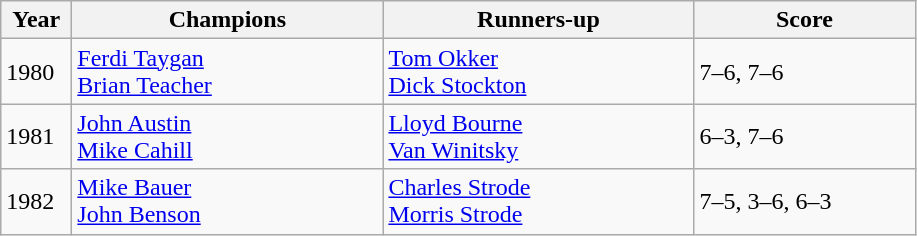<table class="wikitable">
<tr>
<th style="width:40px">Year</th>
<th style="width:200px">Champions</th>
<th style="width:200px">Runners-up</th>
<th style="width:140px" class="unsortable">Score</th>
</tr>
<tr>
<td>1980</td>
<td> <a href='#'>Ferdi Taygan</a><br> <a href='#'>Brian Teacher</a></td>
<td> <a href='#'>Tom Okker</a><br> <a href='#'>Dick Stockton</a></td>
<td>7–6, 7–6</td>
</tr>
<tr>
<td>1981</td>
<td> <a href='#'>John Austin</a><br> <a href='#'>Mike Cahill</a></td>
<td> <a href='#'>Lloyd Bourne</a><br> <a href='#'>Van Winitsky</a></td>
<td>6–3, 7–6</td>
</tr>
<tr>
<td>1982</td>
<td> <a href='#'>Mike Bauer</a><br> <a href='#'>John Benson</a></td>
<td> <a href='#'>Charles Strode</a><br> <a href='#'>Morris Strode</a></td>
<td>7–5, 3–6, 6–3</td>
</tr>
</table>
